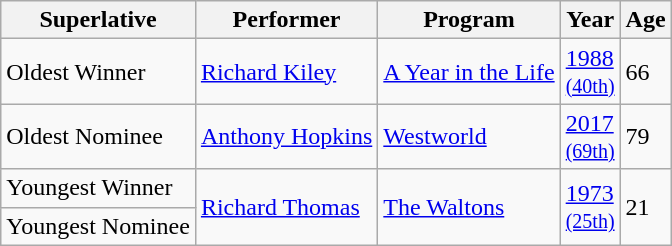<table class="wikitable">
<tr>
<th>Superlative</th>
<th>Performer</th>
<th>Program</th>
<th>Year</th>
<th>Age</th>
</tr>
<tr>
<td>Oldest Winner</td>
<td><a href='#'>Richard Kiley</a></td>
<td><a href='#'>A Year in the Life</a></td>
<td><a href='#'>1988</a><br><small><a href='#'>(40th)</a></small></td>
<td>66</td>
</tr>
<tr>
<td>Oldest Nominee</td>
<td><a href='#'>Anthony Hopkins</a></td>
<td><a href='#'>Westworld</a></td>
<td><a href='#'>2017</a><br><small><a href='#'>(69th)</a></small></td>
<td>79</td>
</tr>
<tr>
<td>Youngest Winner</td>
<td rowspan="2"><a href='#'>Richard Thomas</a></td>
<td rowspan="2"><a href='#'>The Waltons</a></td>
<td rowspan="2"><a href='#'>1973</a><br><small><a href='#'>(25th)</a></small></td>
<td rowspan="2">21</td>
</tr>
<tr>
<td>Youngest Nominee</td>
</tr>
</table>
